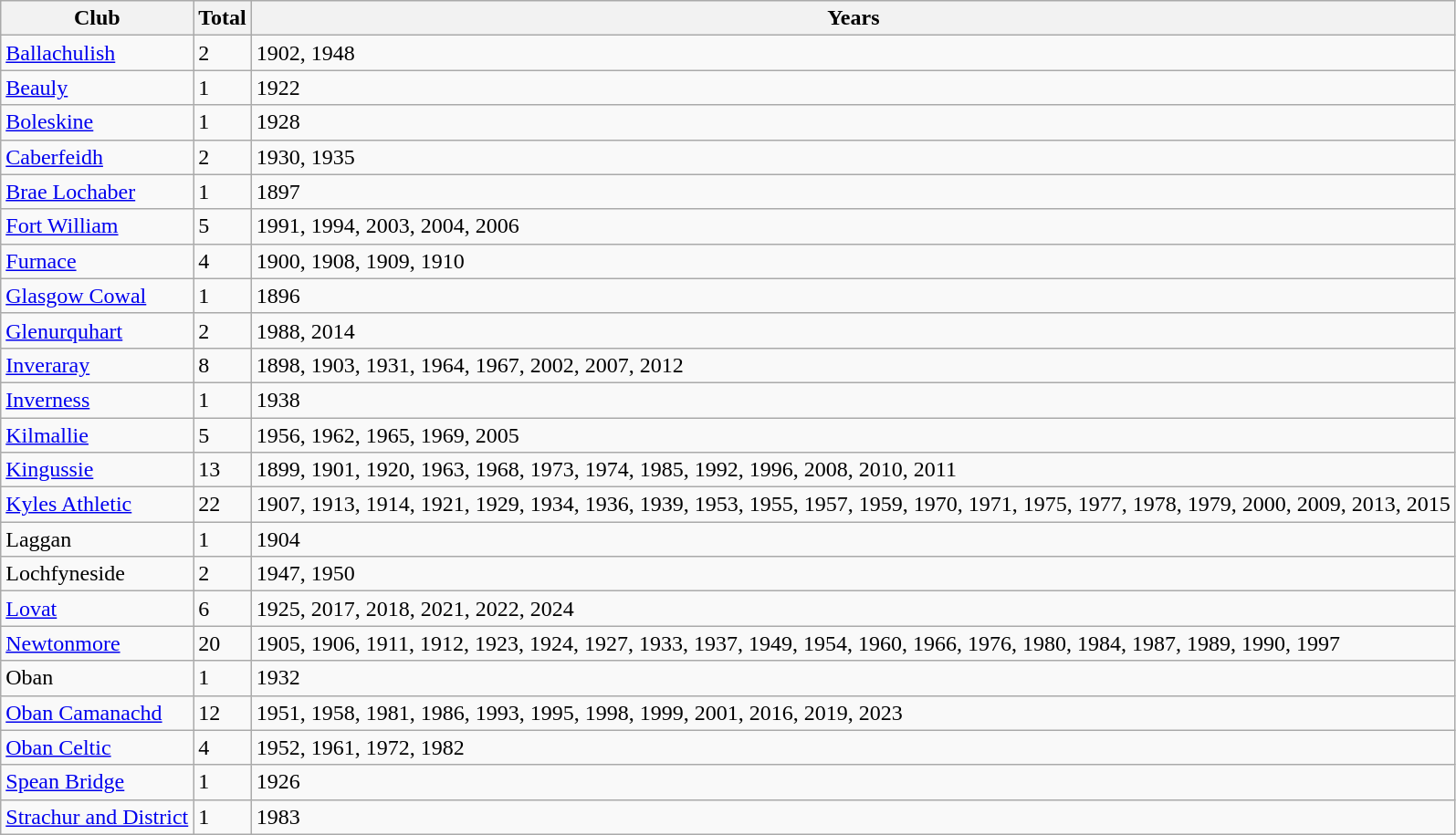<table class="wikitable sortable">
<tr>
<th>Club</th>
<th>Total</th>
<th>Years</th>
</tr>
<tr>
<td> <a href='#'>Ballachulish</a></td>
<td>2</td>
<td>1902, 1948</td>
</tr>
<tr>
<td> <a href='#'>Beauly</a></td>
<td>1</td>
<td>1922</td>
</tr>
<tr>
<td> <a href='#'>Boleskine</a></td>
<td>1</td>
<td>1928</td>
</tr>
<tr>
<td> <a href='#'>Caberfeidh</a></td>
<td>2</td>
<td>1930, 1935</td>
</tr>
<tr>
<td><a href='#'>Brae Lochaber</a></td>
<td>1</td>
<td>1897</td>
</tr>
<tr>
<td> <a href='#'>Fort William</a></td>
<td>5</td>
<td>1991, 1994, 2003, 2004, 2006</td>
</tr>
<tr>
<td> <a href='#'>Furnace</a></td>
<td>4</td>
<td>1900, 1908, 1909, 1910</td>
</tr>
<tr>
<td> <a href='#'>Glasgow Cowal</a></td>
<td>1</td>
<td>1896</td>
</tr>
<tr>
<td> <a href='#'>Glenurquhart</a></td>
<td>2</td>
<td>1988, 2014</td>
</tr>
<tr>
<td> <a href='#'>Inveraray</a></td>
<td>8</td>
<td>1898, 1903, 1931, 1964, 1967, 2002, 2007, 2012</td>
</tr>
<tr>
<td> <a href='#'>Inverness</a></td>
<td>1</td>
<td>1938</td>
</tr>
<tr>
<td> <a href='#'>Kilmallie</a></td>
<td>5</td>
<td>1956, 1962, 1965, 1969, 2005</td>
</tr>
<tr>
<td> <a href='#'>Kingussie</a></td>
<td>13</td>
<td>1899, 1901, 1920, 1963, 1968, 1973, 1974, 1985, 1992, 1996, 2008, 2010, 2011</td>
</tr>
<tr>
<td> <a href='#'>Kyles Athletic</a></td>
<td>22</td>
<td>1907, 1913, 1914, 1921, 1929, 1934, 1936, 1939, 1953, 1955, 1957, 1959, 1970, 1971, 1975, 1977, 1978, 1979, 2000, 2009, 2013, 2015</td>
</tr>
<tr>
<td>Laggan</td>
<td>1</td>
<td>1904</td>
</tr>
<tr>
<td>Lochfyneside</td>
<td>2</td>
<td>1947, 1950</td>
</tr>
<tr>
<td> <a href='#'>Lovat</a></td>
<td>6</td>
<td>1925, 2017, 2018, 2021, 2022, 2024</td>
</tr>
<tr>
<td> <a href='#'>Newtonmore</a></td>
<td>20</td>
<td>1905, 1906, 1911, 1912, 1923, 1924, 1927, 1933, 1937, 1949, 1954, 1960, 1966, 1976, 1980, 1984, 1987, 1989, 1990, 1997</td>
</tr>
<tr>
<td>Oban</td>
<td>1</td>
<td>1932</td>
</tr>
<tr>
<td> <a href='#'>Oban Camanachd</a></td>
<td>12</td>
<td>1951, 1958, 1981, 1986, 1993, 1995, 1998, 1999, 2001, 2016, 2019, 2023</td>
</tr>
<tr>
<td> <a href='#'>Oban Celtic</a></td>
<td>4</td>
<td>1952, 1961, 1972, 1982</td>
</tr>
<tr>
<td><a href='#'>Spean Bridge</a></td>
<td>1</td>
<td>1926</td>
</tr>
<tr>
<td> <a href='#'>Strachur and District</a></td>
<td>1</td>
<td>1983</td>
</tr>
</table>
